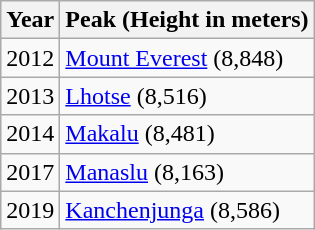<table class="wikitable">
<tr>
<th>Year</th>
<th>Peak (Height in meters)</th>
</tr>
<tr>
<td>2012</td>
<td><a href='#'>Mount Everest</a> (8,848)</td>
</tr>
<tr>
<td>2013</td>
<td><a href='#'>Lhotse</a> (8,516)</td>
</tr>
<tr>
<td>2014</td>
<td><a href='#'>Makalu</a> (8,481)</td>
</tr>
<tr>
<td>2017</td>
<td><a href='#'>Manaslu</a> (8,163)</td>
</tr>
<tr>
<td>2019</td>
<td><a href='#'>Kanchenjunga</a> (8,586)</td>
</tr>
</table>
